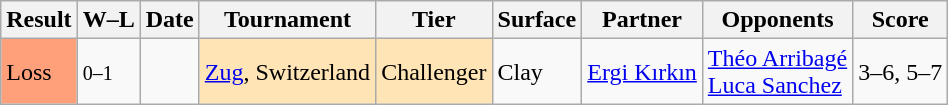<table class="wikitable">
<tr>
<th>Result</th>
<th class="unsortable">W–L</th>
<th>Date</th>
<th>Tournament</th>
<th>Tier</th>
<th>Surface</th>
<th>Partner</th>
<th>Opponents</th>
<th class="unsortable">Score</th>
</tr>
<tr>
<td bgcolor=ffa07a>Loss</td>
<td><small>0–1</small></td>
<td><a href='#'></a></td>
<td style="background:moccasin"><a href='#'>Zug</a>, Switzerland</td>
<td style="background:moccasin;">Challenger</td>
<td>Clay</td>
<td> <a href='#'>Ergi Kırkın</a></td>
<td> <a href='#'>Théo Arribagé</a><br> <a href='#'>Luca Sanchez</a></td>
<td>3–6, 5–7</td>
</tr>
</table>
